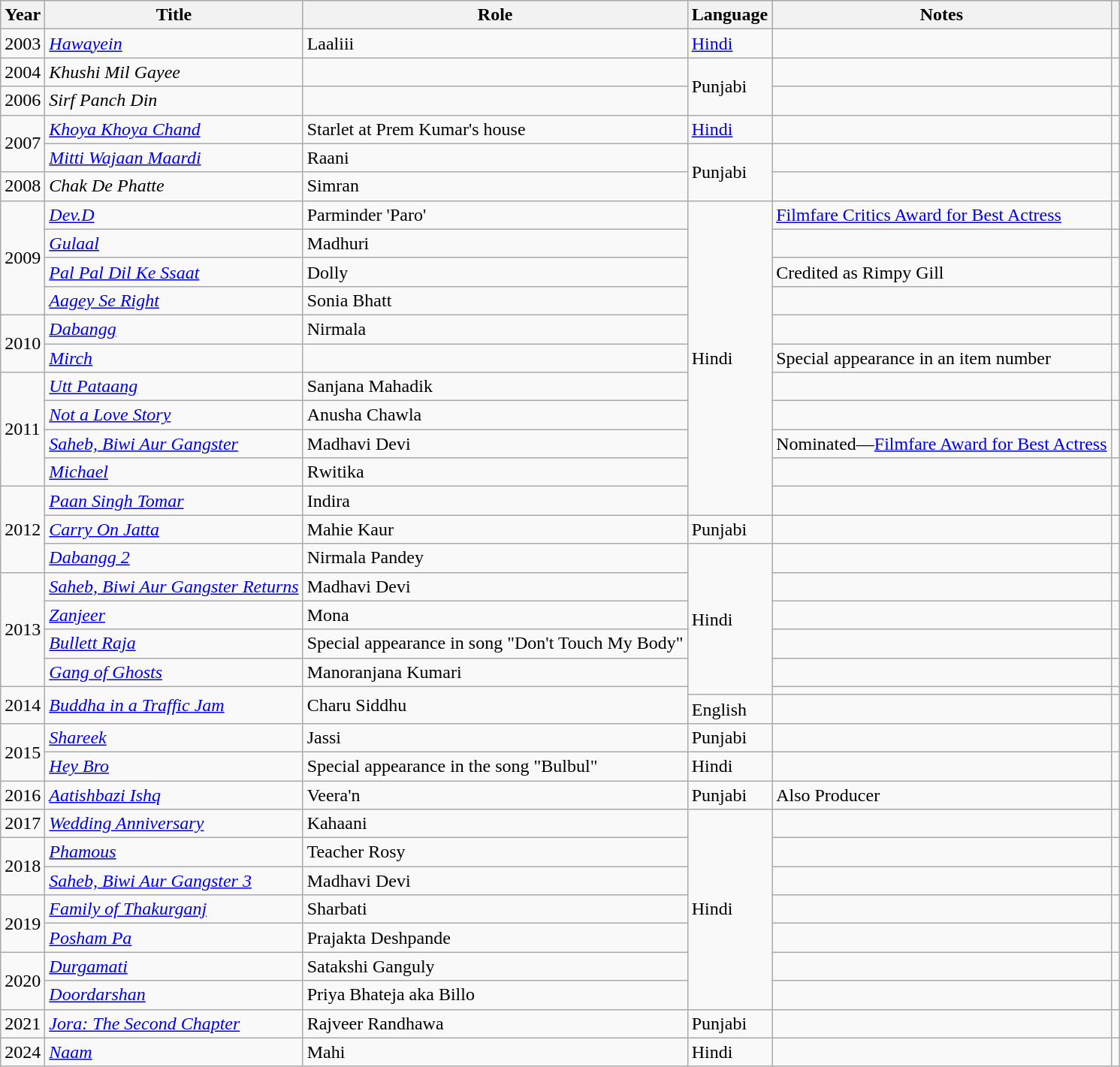<table class="wikitable sortable">
<tr style="background:#ccc; text-align:center;">
<th>Year</th>
<th>Title</th>
<th>Role</th>
<th>Language</th>
<th>Notes</th>
<th></th>
</tr>
<tr>
<td>2003</td>
<td><em><a href='#'>Hawayein</a></em></td>
<td>Laaliii</td>
<td><a href='#'>Hindi</a></td>
<td></td>
<td></td>
</tr>
<tr>
<td>2004</td>
<td><em>Khushi Mil Gayee</em></td>
<td></td>
<td rowspan="2">Punjabi</td>
<td></td>
<td></td>
</tr>
<tr>
<td>2006</td>
<td><em>Sirf Panch Din</em></td>
<td></td>
<td></td>
<td></td>
</tr>
<tr>
<td rowspan="2">2007</td>
<td><em><a href='#'>Khoya Khoya Chand</a></em></td>
<td>Starlet at Prem Kumar's house</td>
<td><a href='#'>Hindi</a></td>
<td></td>
<td></td>
</tr>
<tr>
<td><em><a href='#'>Mitti Wajaan Maardi</a></em></td>
<td>Raani</td>
<td rowspan="2">Punjabi</td>
<td></td>
<td></td>
</tr>
<tr>
<td>2008</td>
<td><em>Chak De Phatte</em></td>
<td>Simran</td>
<td></td>
<td></td>
</tr>
<tr>
<td rowspan="4">2009</td>
<td><em><a href='#'>Dev.D</a></em></td>
<td>Parminder 'Paro'</td>
<td rowspan="11">Hindi</td>
<td><a href='#'>Filmfare Critics Award for Best Actress</a></td>
<td></td>
</tr>
<tr>
<td><em><a href='#'>Gulaal</a></em></td>
<td>Madhuri</td>
<td></td>
<td></td>
</tr>
<tr>
<td><em><a href='#'>Pal Pal Dil Ke Ssaat</a></em></td>
<td>Dolly</td>
<td>Credited as Rimpy Gill</td>
<td></td>
</tr>
<tr>
<td><em><a href='#'>Aagey Se Right</a></em></td>
<td>Sonia Bhatt</td>
<td></td>
<td></td>
</tr>
<tr>
<td rowspan="2">2010</td>
<td><em><a href='#'>Dabangg</a></em></td>
<td>Nirmala</td>
<td></td>
<td></td>
</tr>
<tr>
<td><em><a href='#'>Mirch</a></em></td>
<td></td>
<td>Special appearance in an item number</td>
<td></td>
</tr>
<tr>
<td rowspan="4">2011</td>
<td><em><a href='#'>Utt Pataang</a></em></td>
<td>Sanjana Mahadik</td>
<td></td>
<td></td>
</tr>
<tr>
<td><em><a href='#'>Not a Love Story</a></em></td>
<td>Anusha Chawla</td>
<td></td>
<td></td>
</tr>
<tr>
<td><em><a href='#'>Saheb, Biwi Aur Gangster</a></em></td>
<td>Madhavi Devi</td>
<td>Nominated—<a href='#'>Filmfare Award for Best Actress</a></td>
<td></td>
</tr>
<tr>
<td><em><a href='#'>Michael</a></em></td>
<td>Rwitika</td>
<td></td>
<td></td>
</tr>
<tr>
<td rowspan="3">2012</td>
<td><em><a href='#'>Paan Singh Tomar</a></em></td>
<td>Indira</td>
<td></td>
<td></td>
</tr>
<tr>
<td><em><a href='#'>Carry On Jatta</a></em></td>
<td>Mahie Kaur</td>
<td>Punjabi</td>
<td></td>
<td></td>
</tr>
<tr>
<td><em><a href='#'>Dabangg 2</a></em></td>
<td>Nirmala Pandey</td>
<td rowspan="6">Hindi</td>
<td></td>
<td></td>
</tr>
<tr>
<td rowspan="4">2013</td>
<td><em><a href='#'>Saheb, Biwi Aur Gangster Returns</a></em></td>
<td>Madhavi Devi</td>
<td></td>
<td></td>
</tr>
<tr>
<td><em><a href='#'>Zanjeer</a></em></td>
<td>Mona</td>
<td></td>
<td></td>
</tr>
<tr>
<td><em><a href='#'>Bullett Raja</a></em></td>
<td>Special appearance in song "Don't Touch My Body"</td>
<td></td>
<td></td>
</tr>
<tr>
<td><em><a href='#'>Gang of Ghosts</a></em></td>
<td>Manoranjana Kumari</td>
<td></td>
<td></td>
</tr>
<tr>
<td rowspan="2">2014</td>
<td rowspan="2"><em><a href='#'>Buddha in a Traffic Jam</a></em></td>
<td rowspan="2">Charu Siddhu</td>
<td></td>
<td></td>
</tr>
<tr>
<td>English</td>
<td></td>
<td></td>
</tr>
<tr>
<td rowspan=2>2015</td>
<td><em><a href='#'>Shareek</a></em></td>
<td>Jassi</td>
<td>Punjabi</td>
<td></td>
<td></td>
</tr>
<tr>
<td><em><a href='#'>Hey Bro</a></em></td>
<td>Special appearance in the song "Bulbul"</td>
<td>Hindi</td>
<td></td>
<td></td>
</tr>
<tr>
<td>2016</td>
<td><em><a href='#'>Aatishbazi Ishq</a></em></td>
<td>Veera'n</td>
<td>Punjabi</td>
<td>Also Producer</td>
<td></td>
</tr>
<tr>
<td>2017</td>
<td><em><a href='#'>Wedding Anniversary</a></em></td>
<td>Kahaani</td>
<td rowspan="7">Hindi</td>
<td></td>
<td></td>
</tr>
<tr>
<td rowspan="2">2018</td>
<td><em><a href='#'>Phamous</a></em></td>
<td>Teacher Rosy</td>
<td></td>
<td></td>
</tr>
<tr>
<td><em><a href='#'>Saheb, Biwi Aur Gangster 3</a></em></td>
<td>Madhavi Devi</td>
<td></td>
<td></td>
</tr>
<tr>
<td rowspan="2">2019</td>
<td><em><a href='#'>Family of Thakurganj</a></em></td>
<td>Sharbati</td>
<td></td>
<td></td>
</tr>
<tr>
<td><em><a href='#'>Posham Pa</a></em></td>
<td>Prajakta Deshpande</td>
<td></td>
<td></td>
</tr>
<tr>
<td rowspan="2">2020</td>
<td><em><a href='#'>Durgamati</a></em></td>
<td>Satakshi Ganguly</td>
<td></td>
<td></td>
</tr>
<tr>
<td><em><a href='#'>Doordarshan</a></em></td>
<td>Priya Bhateja aka Billo</td>
<td></td>
<td></td>
</tr>
<tr>
<td>2021</td>
<td><em><a href='#'>Jora: The Second Chapter</a></em></td>
<td>Rajveer Randhawa</td>
<td>Punjabi</td>
<td></td>
<td></td>
</tr>
<tr>
<td>2024</td>
<td><em><a href='#'>Naam</a></em></td>
<td>Mahi</td>
<td>Hindi</td>
<td></td>
<td></td>
</tr>
</table>
